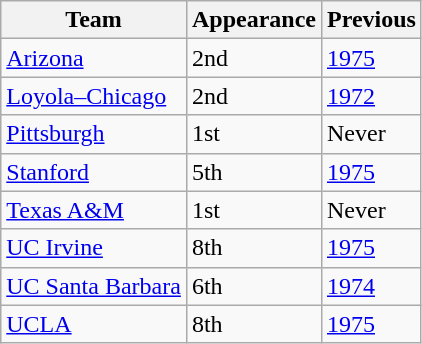<table class="wikitable sortable">
<tr>
<th>Team</th>
<th>Appearance</th>
<th>Previous</th>
</tr>
<tr>
<td><a href='#'>Arizona</a></td>
<td>2nd</td>
<td><a href='#'>1975</a></td>
</tr>
<tr>
<td><a href='#'>Loyola–Chicago</a></td>
<td>2nd</td>
<td><a href='#'>1972</a></td>
</tr>
<tr>
<td><a href='#'>Pittsburgh</a></td>
<td>1st</td>
<td>Never</td>
</tr>
<tr>
<td><a href='#'>Stanford</a></td>
<td>5th</td>
<td><a href='#'>1975</a></td>
</tr>
<tr>
<td><a href='#'>Texas A&M</a></td>
<td>1st</td>
<td>Never</td>
</tr>
<tr>
<td><a href='#'>UC Irvine</a></td>
<td>8th</td>
<td><a href='#'>1975</a></td>
</tr>
<tr>
<td><a href='#'>UC Santa Barbara</a></td>
<td>6th</td>
<td><a href='#'>1974</a></td>
</tr>
<tr>
<td><a href='#'>UCLA</a></td>
<td>8th</td>
<td><a href='#'>1975</a></td>
</tr>
</table>
